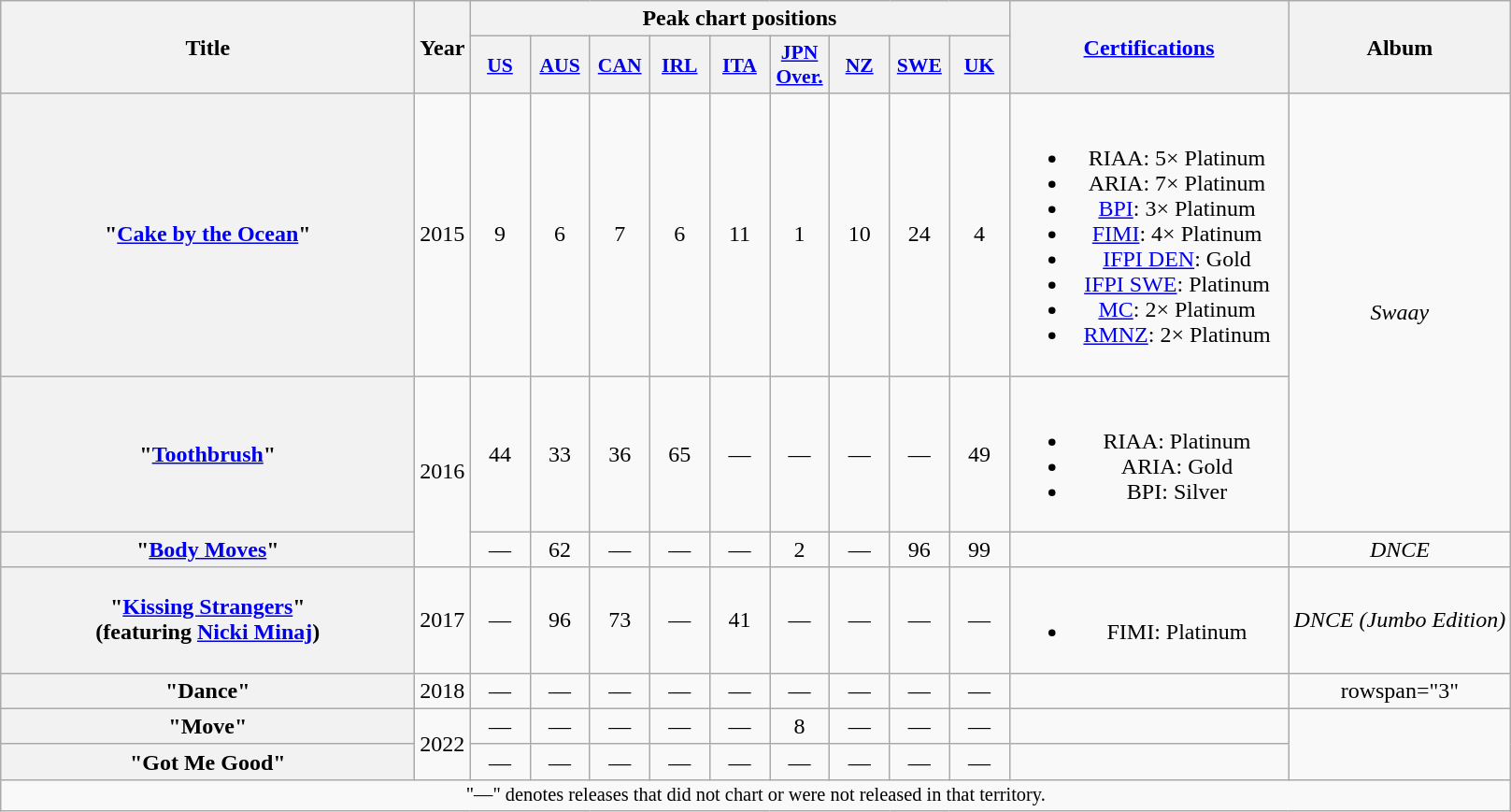<table class="wikitable plainrowheaders" style="text-align:center;" border="1">
<tr>
<th scope="col" rowspan="2" style="width:18em;">Title</th>
<th scope="col" rowspan="2">Year</th>
<th scope="col" colspan="9">Peak chart positions</th>
<th scope="col" rowspan="2" style="width:12em;"><a href='#'>Certifications</a></th>
<th scope="col" rowspan="2">Album</th>
</tr>
<tr>
<th scope="col" style="width:2.5em;font-size:90%;"><a href='#'>US</a><br></th>
<th scope="col" style="width:2.5em;font-size:90%;"><a href='#'>AUS</a><br></th>
<th scope="col" style="width:2.5em;font-size:90%;"><a href='#'>CAN</a><br></th>
<th scope="col" style="width:2.5em;font-size:90%;"><a href='#'>IRL</a><br></th>
<th scope="col" style="width:2.5em;font-size:90%;"><a href='#'>ITA</a><br></th>
<th scope="col" style="width:2.5em;font-size:90%;"><a href='#'>JPN<br>Over.</a><br></th>
<th scope="col" style="width:2.5em;font-size:90%;"><a href='#'>NZ</a><br></th>
<th scope="col" style="width:2.5em;font-size:90%;"><a href='#'>SWE</a><br></th>
<th scope="col" style="width:2.5em;font-size:90%;"><a href='#'>UK</a><br></th>
</tr>
<tr>
<th scope="row">"<a href='#'>Cake by the Ocean</a>"</th>
<td>2015</td>
<td>9</td>
<td>6</td>
<td>7</td>
<td>6</td>
<td>11</td>
<td>1</td>
<td>10</td>
<td>24</td>
<td>4</td>
<td><br><ul><li>RIAA: 5× Platinum</li><li>ARIA: 7× Platinum</li><li><a href='#'>BPI</a>: 3× Platinum</li><li><a href='#'>FIMI</a>: 4× Platinum</li><li><a href='#'>IFPI DEN</a>: Gold</li><li><a href='#'>IFPI SWE</a>: Platinum</li><li><a href='#'>MC</a>: 2× Platinum</li><li><a href='#'>RMNZ</a>: 2× Platinum</li></ul></td>
<td rowspan="2"><em>Swaay</em></td>
</tr>
<tr>
<th scope="row">"<a href='#'>Toothbrush</a>"</th>
<td rowspan="2">2016</td>
<td>44</td>
<td>33</td>
<td>36</td>
<td>65</td>
<td>—</td>
<td>—</td>
<td>—</td>
<td>—</td>
<td>49</td>
<td><br><ul><li>RIAA: Platinum</li><li>ARIA: Gold</li><li>BPI: Silver</li></ul></td>
</tr>
<tr>
<th scope="row">"<a href='#'>Body Moves</a>"</th>
<td>—</td>
<td>62</td>
<td>—</td>
<td>—</td>
<td>—</td>
<td>2</td>
<td>—</td>
<td>96</td>
<td>99</td>
<td></td>
<td><em>DNCE</em></td>
</tr>
<tr>
<th scope="row">"<a href='#'>Kissing Strangers</a>"<br><span>(featuring <a href='#'>Nicki Minaj</a>)</span></th>
<td>2017</td>
<td>—</td>
<td>96</td>
<td>73</td>
<td>—</td>
<td>41</td>
<td>—</td>
<td>—</td>
<td>—</td>
<td>—</td>
<td><br><ul><li>FIMI: Platinum</li></ul></td>
<td><em>DNCE (Jumbo Edition)</em></td>
</tr>
<tr>
<th scope="row">"Dance"</th>
<td>2018</td>
<td>—</td>
<td>—</td>
<td>—</td>
<td>—</td>
<td>—</td>
<td>—</td>
<td>—</td>
<td>—</td>
<td>—</td>
<td></td>
<td>rowspan="3" </td>
</tr>
<tr>
<th scope="row">"Move"</th>
<td rowspan="2">2022</td>
<td>—</td>
<td>—</td>
<td>—</td>
<td>—</td>
<td>—</td>
<td>8</td>
<td>—</td>
<td>—</td>
<td>—</td>
<td></td>
</tr>
<tr>
<th scope="row">"Got Me Good"</th>
<td>—</td>
<td>—</td>
<td>—</td>
<td>—</td>
<td>—</td>
<td>—</td>
<td>—</td>
<td>—</td>
<td>—</td>
<td></td>
</tr>
<tr>
<td colspan="14" align="center" style="font-size:85%">"—" denotes releases that did not chart or were not released in that territory.</td>
</tr>
</table>
